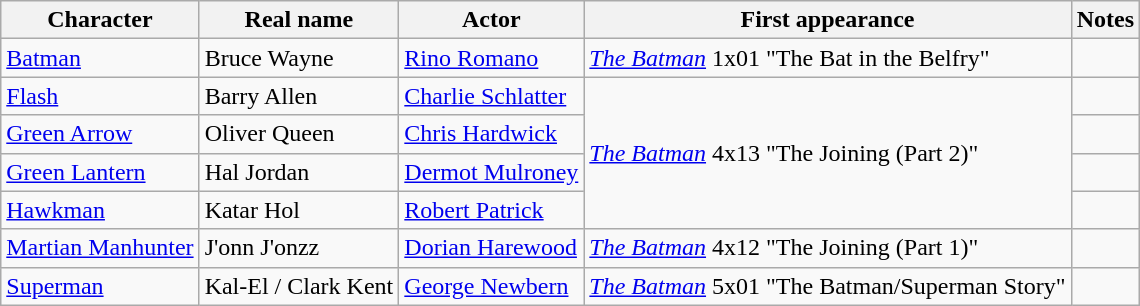<table class="wikitable">
<tr>
<th>Character</th>
<th>Real name</th>
<th>Actor</th>
<th>First appearance</th>
<th>Notes</th>
</tr>
<tr>
<td><a href='#'>Batman</a></td>
<td>Bruce Wayne</td>
<td><a href='#'>Rino Romano</a></td>
<td><em><a href='#'>The Batman</a></em> 1x01 "The Bat in the Belfry"</td>
<td></td>
</tr>
<tr>
<td><a href='#'>Flash</a></td>
<td>Barry Allen</td>
<td><a href='#'>Charlie Schlatter</a></td>
<td rowspan="4"><em><a href='#'>The Batman</a></em> 4x13 "The Joining (Part 2)"</td>
<td></td>
</tr>
<tr>
<td><a href='#'>Green Arrow</a></td>
<td>Oliver Queen</td>
<td><a href='#'>Chris Hardwick</a></td>
<td></td>
</tr>
<tr>
<td><a href='#'>Green Lantern</a></td>
<td>Hal Jordan</td>
<td><a href='#'>Dermot Mulroney</a></td>
<td></td>
</tr>
<tr>
<td><a href='#'>Hawkman</a></td>
<td>Katar Hol</td>
<td><a href='#'>Robert Patrick</a></td>
<td></td>
</tr>
<tr>
<td><a href='#'>Martian Manhunter</a></td>
<td>J'onn J'onzz</td>
<td><a href='#'>Dorian Harewood</a></td>
<td><em><a href='#'>The Batman</a></em> 4x12 "The Joining (Part 1)"</td>
<td></td>
</tr>
<tr>
<td><a href='#'>Superman</a></td>
<td>Kal-El / Clark Kent</td>
<td><a href='#'>George Newbern</a></td>
<td><em><a href='#'>The Batman</a></em> 5x01 "The Batman/Superman Story"</td>
<td></td>
</tr>
</table>
